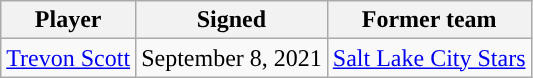<table class="wikitable sortable sortable" style="text-align: center">
<tr>
<th>Player</th>
<th>Signed</th>
<th>Former team</th>
</tr>
<tr style="text-align: center">
<td><a href='#'>Trevon Scott</a></td>
<td>September 8, 2021</td>
<td><a href='#'>Salt Lake City Stars</a></td>
</tr>
</table>
